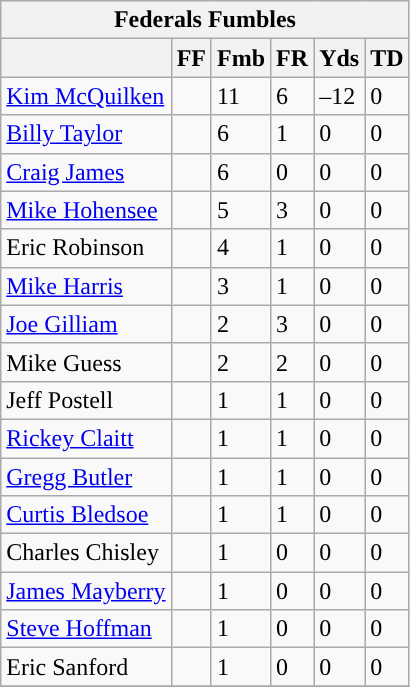<table class="wikitable">
<tr>
<th colspan="6">Federals Fumbles</th>
</tr>
<tr>
<th></th>
<th>FF</th>
<th>Fmb</th>
<th>FR</th>
<th>Yds</th>
<th>TD</th>
</tr>
<tr>
<td><a href='#'>Kim McQuilken</a></td>
<td></td>
<td>11</td>
<td>6</td>
<td>–12</td>
<td>0</td>
</tr>
<tr>
<td><a href='#'>Billy Taylor</a></td>
<td></td>
<td>6</td>
<td>1</td>
<td>0</td>
<td>0</td>
</tr>
<tr>
<td><a href='#'>Craig James</a></td>
<td></td>
<td>6</td>
<td>0</td>
<td>0</td>
<td>0</td>
</tr>
<tr>
<td><a href='#'>Mike Hohensee</a></td>
<td></td>
<td>5</td>
<td>3</td>
<td>0</td>
<td>0</td>
</tr>
<tr>
<td>Eric Robinson</td>
<td></td>
<td>4</td>
<td>1</td>
<td>0</td>
<td>0</td>
</tr>
<tr>
<td><a href='#'>Mike Harris</a></td>
<td></td>
<td>3</td>
<td>1</td>
<td>0</td>
<td>0</td>
</tr>
<tr>
<td><a href='#'>Joe Gilliam</a></td>
<td></td>
<td>2</td>
<td>3</td>
<td>0</td>
<td>0</td>
</tr>
<tr>
<td>Mike Guess</td>
<td></td>
<td>2</td>
<td>2</td>
<td>0</td>
<td>0</td>
</tr>
<tr>
<td>Jeff Postell</td>
<td></td>
<td>1</td>
<td>1</td>
<td>0</td>
<td>0</td>
</tr>
<tr>
<td><a href='#'>Rickey Claitt</a></td>
<td></td>
<td>1</td>
<td>1</td>
<td>0</td>
<td>0</td>
</tr>
<tr>
<td><a href='#'>Gregg Butler</a></td>
<td></td>
<td>1</td>
<td>1</td>
<td>0</td>
<td>0</td>
</tr>
<tr>
<td><a href='#'>Curtis Bledsoe</a></td>
<td></td>
<td>1</td>
<td>1</td>
<td>0</td>
<td>0</td>
</tr>
<tr>
<td>Charles Chisley</td>
<td></td>
<td>1</td>
<td>0</td>
<td>0</td>
<td>0</td>
</tr>
<tr>
<td><a href='#'>James Mayberry</a></td>
<td></td>
<td>1</td>
<td>0</td>
<td>0</td>
<td>0</td>
</tr>
<tr>
<td><a href='#'>Steve Hoffman</a></td>
<td></td>
<td>1</td>
<td>0</td>
<td>0</td>
<td>0</td>
</tr>
<tr>
<td>Eric Sanford</td>
<td></td>
<td>1</td>
<td>0</td>
<td>0</td>
<td>0</td>
</tr>
<tr>
</tr>
</table>
